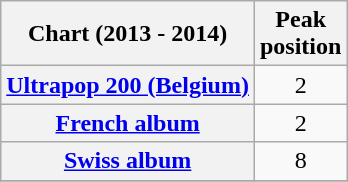<table class="wikitable sortable plainrowheaders">
<tr>
<th>Chart (2013 - 2014)</th>
<th>Peak<br>position</th>
</tr>
<tr>
<th scope="row"><a href='#'>Ultrapop 200 (Belgium)</a></th>
<td style="text-align:center;">2</td>
</tr>
<tr>
<th scope="row"><a href='#'>French album</a></th>
<td style="text-align:center;">2</td>
</tr>
<tr>
<th scope="row"><a href='#'>Swiss album</a></th>
<td style="text-align:center;">8</td>
</tr>
<tr>
</tr>
</table>
